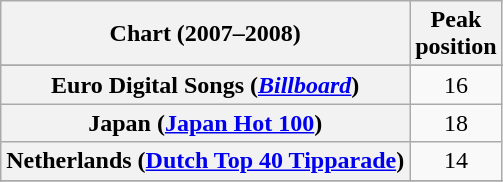<table class="wikitable sortable plainrowheaders" style="text-align:center">
<tr>
<th>Chart (2007–2008)</th>
<th>Peak<br>position</th>
</tr>
<tr>
</tr>
<tr>
<th scope="row">Euro Digital Songs (<em><a href='#'>Billboard</a></em>)</th>
<td align="center">16</td>
</tr>
<tr>
<th scope="row">Japan (<a href='#'>Japan Hot 100</a>)</th>
<td style="text-align:center;">18</td>
</tr>
<tr>
<th scope="row">Netherlands (<a href='#'>Dutch Top 40 Tipparade</a>)</th>
<td align="center">14</td>
</tr>
<tr>
</tr>
<tr>
</tr>
<tr>
</tr>
<tr>
</tr>
<tr>
</tr>
<tr>
</tr>
<tr>
</tr>
<tr>
</tr>
<tr>
</tr>
</table>
